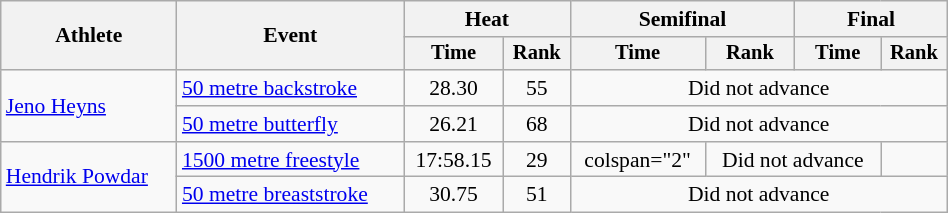<table class="wikitable" style="text-align:center; font-size:90%; width:50%;">
<tr>
<th rowspan="2">Athlete</th>
<th rowspan="2">Event</th>
<th colspan="2">Heat</th>
<th colspan="2">Semifinal</th>
<th colspan="2">Final</th>
</tr>
<tr style="font-size:95%">
<th>Time</th>
<th>Rank</th>
<th>Time</th>
<th>Rank</th>
<th>Time</th>
<th>Rank</th>
</tr>
<tr>
<td align=left rowspan=2><a href='#'>Jeno Heyns</a></td>
<td align=left><a href='#'>50 metre backstroke</a></td>
<td>28.30</td>
<td>55</td>
<td colspan=4>Did not advance</td>
</tr>
<tr>
<td align=left><a href='#'>50 metre butterfly</a></td>
<td>26.21</td>
<td>68</td>
<td colspan=4>Did not advance</td>
</tr>
<tr>
<td align=left rowspan=2><a href='#'>Hendrik Powdar</a></td>
<td align=left><a href='#'>1500 metre freestyle</a></td>
<td>17:58.15</td>
<td>29</td>
<td>colspan="2" </td>
<td colspan="2">Did not advance</td>
</tr>
<tr>
<td align=left><a href='#'>50 metre breaststroke</a></td>
<td>30.75</td>
<td>51</td>
<td colspan=4>Did not advance</td>
</tr>
</table>
